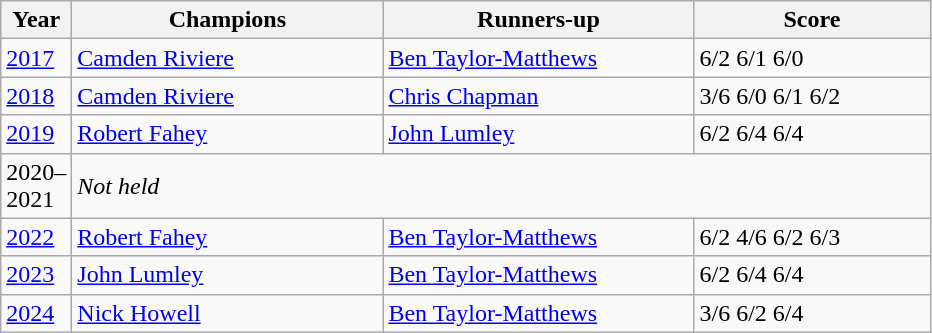<table class="wikitable">
<tr>
<th style="width:40px">Year</th>
<th style="width:200px">Champions</th>
<th style="width:200px">Runners-up</th>
<th style="width:150px" class="unsortable">Score</th>
</tr>
<tr>
<td><a href='#'>2017</a></td>
<td> <a href='#'>Camden Riviere</a></td>
<td> <a href='#'>Ben Taylor-Matthews</a></td>
<td>6/2 6/1 6/0</td>
</tr>
<tr>
<td><a href='#'>2018</a></td>
<td> <a href='#'>Camden Riviere</a></td>
<td> <a href='#'>Chris Chapman</a></td>
<td>3/6 6/0 6/1 6/2</td>
</tr>
<tr>
<td><a href='#'>2019</a></td>
<td> <a href='#'>Robert Fahey</a></td>
<td> <a href='#'>John Lumley</a></td>
<td>6/2 6/4 6/4</td>
</tr>
<tr>
<td>2020–2021</td>
<td colspan=3,><em>Not held</em></td>
</tr>
<tr>
<td><a href='#'>2022</a></td>
<td> <a href='#'>Robert Fahey</a></td>
<td> <a href='#'>Ben Taylor-Matthews</a></td>
<td>6/2 4/6 6/2 6/3</td>
</tr>
<tr>
<td><a href='#'>2023</a></td>
<td> <a href='#'>John Lumley</a></td>
<td> <a href='#'>Ben Taylor-Matthews</a></td>
<td>6/2 6/4 6/4</td>
</tr>
<tr>
<td><a href='#'>2024</a></td>
<td> <a href='#'>Nick Howell</a></td>
<td> <a href='#'>Ben Taylor-Matthews</a></td>
<td>3/6 6/2 6/4</td>
</tr>
</table>
